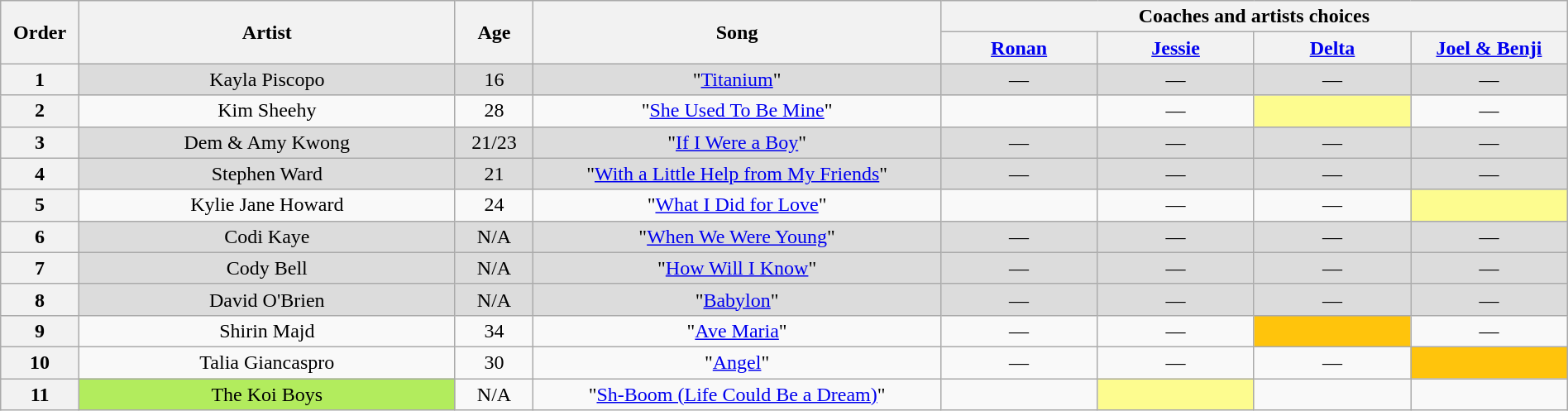<table class="wikitable" style="text-align:center; width:100%;">
<tr>
<th scope="col" rowspan="2" style="width:05%;">Order</th>
<th scope="col" rowspan="2" style="width:24%;">Artist</th>
<th scope="col" rowspan="2" style="width:05%;">Age</th>
<th scope="col" rowspan="2" style="width:26%;">Song</th>
<th colspan="4" style="width:40%;">Coaches and artists choices</th>
</tr>
<tr>
<th style="width:10%;"><a href='#'>Ronan</a></th>
<th style="width:10%;"><a href='#'>Jessie</a></th>
<th style="width:10%;"><a href='#'>Delta</a></th>
<th style="width:10%;"><a href='#'>Joel & Benji</a></th>
</tr>
<tr>
<th>1</th>
<td style="background-color:#DCDCDC;">Kayla Piscopo</td>
<td style="background-color:#DCDCDC;">16</td>
<td style="background-color:#DCDCDC;">"<a href='#'>Titanium</a>"</td>
<td style="background-color:#DCDCDC;">—</td>
<td style="background-color:#DCDCDC;">—</td>
<td style="background-color:#DCDCDC;">—</td>
<td style="background-color:#DCDCDC;">—</td>
</tr>
<tr>
<th>2</th>
<td>Kim Sheehy</td>
<td>28</td>
<td>"<a href='#'>She Used To Be Mine</a>"</td>
<td> <strong></strong> </td>
<td>—</td>
<td style="background-color:#FDFC8F;"> <strong></strong> </td>
<td>—</td>
</tr>
<tr>
<th>3</th>
<td style="background-color:#DCDCDC;">Dem & Amy Kwong</td>
<td style="background-color:#DCDCDC;">21/23</td>
<td style="background-color:#DCDCDC;">"<a href='#'>If I Were a Boy</a>"</td>
<td style="background-color:#DCDCDC;">—</td>
<td style="background-color:#DCDCDC;">—</td>
<td style="background-color:#DCDCDC;">—</td>
<td style="background-color:#DCDCDC;">—</td>
</tr>
<tr>
<th>4</th>
<td style="background-color:#DCDCDC;">Stephen Ward</td>
<td style="background-color:#DCDCDC;">21</td>
<td style="background-color:#DCDCDC;">"<a href='#'>With a Little Help from My Friends</a>"</td>
<td style="background-color:#DCDCDC;">—</td>
<td style="background-color:#DCDCDC;">—</td>
<td style="background-color:#DCDCDC;">—</td>
<td style="background-color:#DCDCDC;">—</td>
</tr>
<tr>
<th>5</th>
<td>Kylie Jane Howard</td>
<td>24</td>
<td>"<a href='#'>What I Did for Love</a>"</td>
<td> <strong></strong> </td>
<td>—</td>
<td>—</td>
<td style="background-color:#FDFC8F;"> <strong></strong> </td>
</tr>
<tr>
<th>6</th>
<td style="background-color:#DCDCDC;">Codi Kaye</td>
<td style="background-color:#DCDCDC;">N/A</td>
<td style="background-color:#DCDCDC;">"<a href='#'>When We Were Young</a>"</td>
<td style="background-color:#DCDCDC;">—</td>
<td style="background-color:#DCDCDC;">—</td>
<td style="background-color:#DCDCDC;">—</td>
<td style="background-color:#DCDCDC;">—</td>
</tr>
<tr>
<th>7</th>
<td style="background-color:#DCDCDC;">Cody Bell</td>
<td style="background-color:#DCDCDC;">N/A</td>
<td style="background-color:#DCDCDC;">"<a href='#'>How Will I Know</a>"</td>
<td style="background-color:#DCDCDC;">—</td>
<td style="background-color:#DCDCDC;">—</td>
<td style="background-color:#DCDCDC;">—</td>
<td style="background-color:#DCDCDC;">—</td>
</tr>
<tr>
<th>8</th>
<td style="background-color:#DCDCDC;">David O'Brien</td>
<td style="background-color:#DCDCDC;">N/A</td>
<td style="background-color:#DCDCDC;">"<a href='#'>Babylon</a>"</td>
<td style="background-color:#DCDCDC;">—</td>
<td style="background-color:#DCDCDC;">—</td>
<td style="background-color:#DCDCDC;">—</td>
<td style="background-color:#DCDCDC;">—</td>
</tr>
<tr>
<th>9</th>
<td>Shirin Majd</td>
<td>34</td>
<td>"<a href='#'>Ave Maria</a>"</td>
<td>—</td>
<td>—</td>
<td style="background:#FFC40C"> <strong></strong> </td>
<td>—</td>
</tr>
<tr>
<th>10</th>
<td>Talia Giancaspro</td>
<td>30</td>
<td>"<a href='#'>Angel</a>"</td>
<td>—</td>
<td>—</td>
<td>—</td>
<td style="background:#FFC40C"> <strong></strong> </td>
</tr>
<tr>
<th>11</th>
<td style="background-color:#B2EC5D;">The Koi Boys</td>
<td>N/A</td>
<td>"<a href='#'>Sh-Boom (Life Could Be a Dream)</a>"</td>
<td> <strong></strong> </td>
<td style="background-color:#FDFC8F;"><strong>  </strong></td>
<td> <strong> </strong></td>
<td> <strong></strong> </td>
</tr>
</table>
